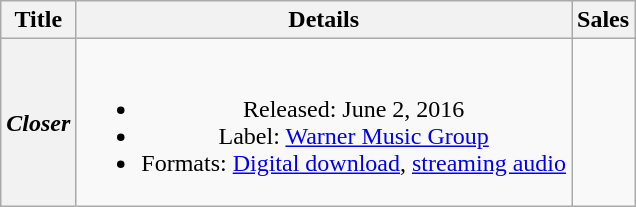<table class="wikitable plainrowheaders" style="text-align:center;">
<tr>
<th scope="col">Title</th>
<th scope="col">Details</th>
<th scope="col">Sales</th>
</tr>
<tr>
<th scope="row"><em>Closer</em></th>
<td><br><ul><li>Released: June 2, 2016</li><li>Label: <a href='#'>Warner Music Group</a></li><li>Formats: <a href='#'>Digital download</a>, <a href='#'>streaming audio</a></li></ul></td>
<td></td>
</tr>
</table>
